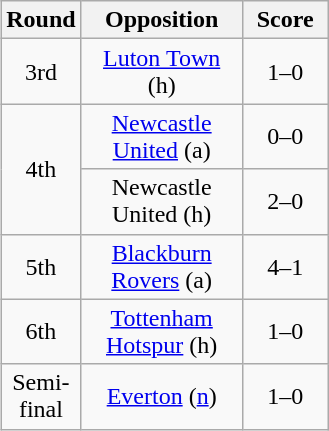<table class="wikitable" style="text-align:center;margin-left:1em;float:right">
<tr>
<th style="width:25px;">Round</th>
<th style="width:100px;">Opposition</th>
<th style="width:50px;">Score</th>
</tr>
<tr>
<td>3rd</td>
<td><a href='#'>Luton Town</a> (h)</td>
<td>1–0</td>
</tr>
<tr>
<td rowspan="2">4th</td>
<td><a href='#'>Newcastle United</a> (a)</td>
<td>0–0</td>
</tr>
<tr>
<td>Newcastle United (h)</td>
<td>2–0</td>
</tr>
<tr>
<td>5th</td>
<td><a href='#'>Blackburn Rovers</a> (a)</td>
<td>4–1</td>
</tr>
<tr>
<td>6th</td>
<td><a href='#'>Tottenham Hotspur</a> (h)</td>
<td>1–0</td>
</tr>
<tr>
<td>Semi-final</td>
<td><a href='#'>Everton</a> (<a href='#'>n</a>)</td>
<td>1–0</td>
</tr>
</table>
